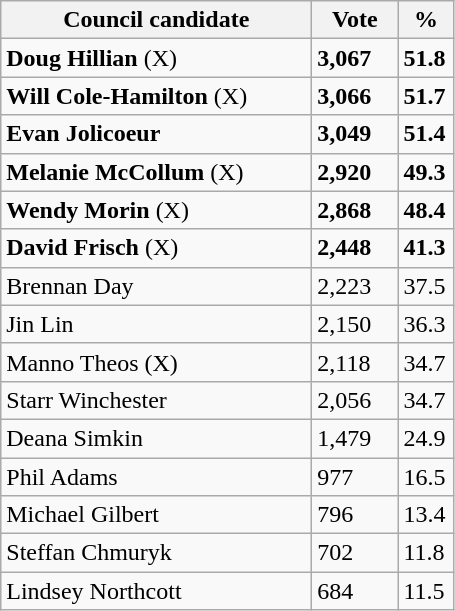<table class="wikitable">
<tr>
<th width="200px">Council candidate</th>
<th width="50px">Vote</th>
<th width="30px">%</th>
</tr>
<tr>
<td><strong>Doug Hillian</strong> (X) </td>
<td><strong>3,067</strong></td>
<td><strong>51.8</strong></td>
</tr>
<tr>
<td><strong>Will Cole-Hamilton</strong> (X) </td>
<td><strong>3,066</strong></td>
<td><strong>51.7</strong></td>
</tr>
<tr>
<td><strong>Evan Jolicoeur</strong> </td>
<td><strong>3,049</strong></td>
<td><strong>51.4</strong></td>
</tr>
<tr>
<td><strong>Melanie McCollum</strong> (X) </td>
<td><strong>2,920</strong></td>
<td><strong>49.3</strong></td>
</tr>
<tr>
<td><strong>Wendy Morin</strong> (X) </td>
<td><strong>2,868</strong></td>
<td><strong>48.4</strong></td>
</tr>
<tr>
<td><strong>David Frisch</strong> (X) </td>
<td><strong>2,448</strong></td>
<td><strong>41.3</strong></td>
</tr>
<tr>
<td>Brennan Day</td>
<td>2,223</td>
<td>37.5</td>
</tr>
<tr>
<td>Jin Lin</td>
<td>2,150</td>
<td>36.3</td>
</tr>
<tr>
<td>Manno Theos (X)</td>
<td>2,118</td>
<td>34.7</td>
</tr>
<tr>
<td>Starr Winchester</td>
<td>2,056</td>
<td>34.7</td>
</tr>
<tr>
<td>Deana Simkin</td>
<td>1,479</td>
<td>24.9</td>
</tr>
<tr>
<td>Phil Adams</td>
<td>977</td>
<td>16.5</td>
</tr>
<tr>
<td>Michael Gilbert</td>
<td>796</td>
<td>13.4</td>
</tr>
<tr>
<td>Steffan Chmuryk</td>
<td>702</td>
<td>11.8</td>
</tr>
<tr>
<td>Lindsey Northcott</td>
<td>684</td>
<td>11.5</td>
</tr>
</table>
